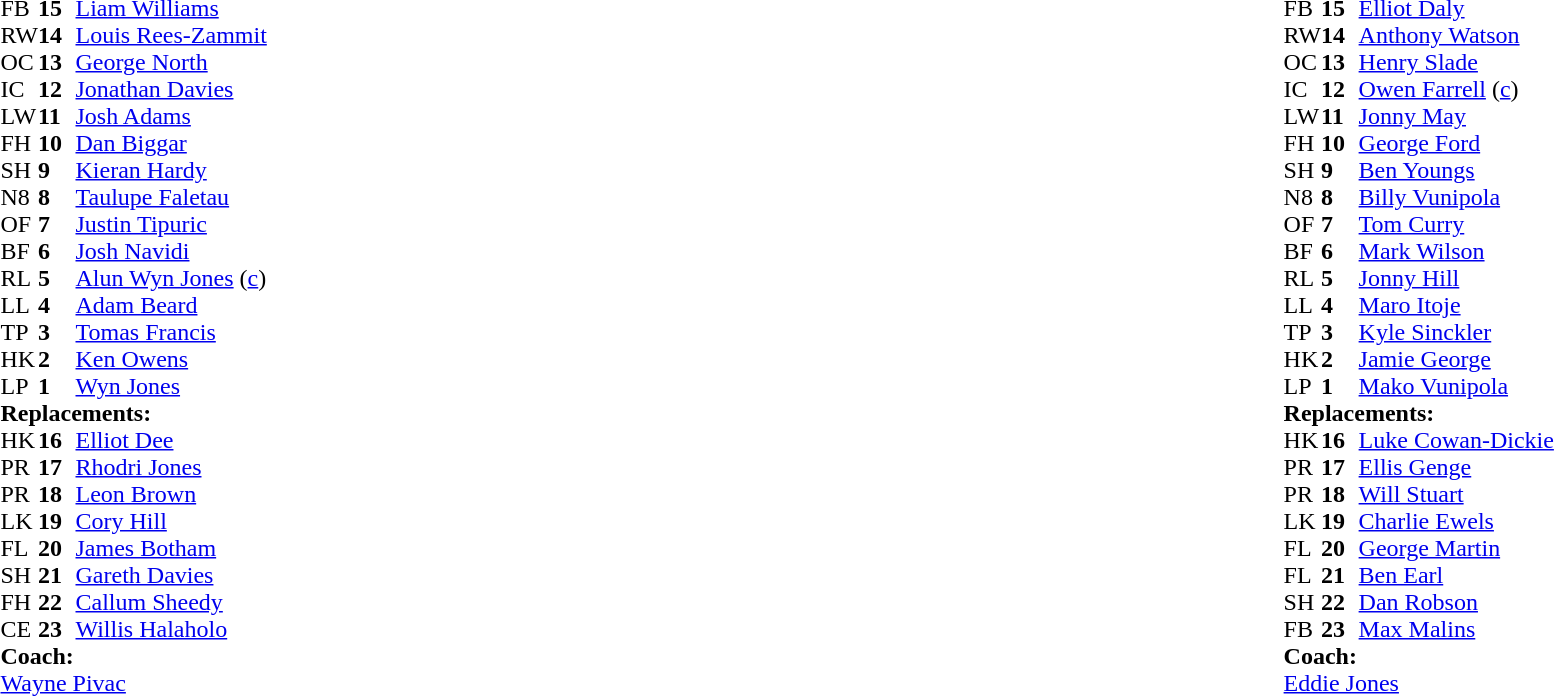<table style="width:100%">
<tr>
<td style="vertical-align:top; width:50%"><br><table cellspacing="0" cellpadding="0">
<tr>
<th width="25"></th>
<th width="25"></th>
</tr>
<tr>
<td>FB</td>
<td><strong>15</strong></td>
<td><a href='#'>Liam Williams</a></td>
</tr>
<tr>
<td>RW</td>
<td><strong>14</strong></td>
<td><a href='#'>Louis Rees-Zammit</a></td>
</tr>
<tr>
<td>OC</td>
<td><strong>13</strong></td>
<td><a href='#'>George North</a></td>
</tr>
<tr>
<td>IC</td>
<td><strong>12</strong></td>
<td><a href='#'>Jonathan Davies</a></td>
<td></td>
<td></td>
</tr>
<tr>
<td>LW</td>
<td><strong>11</strong></td>
<td><a href='#'>Josh Adams</a></td>
</tr>
<tr>
<td>FH</td>
<td><strong>10</strong></td>
<td><a href='#'>Dan Biggar</a></td>
<td></td>
<td></td>
</tr>
<tr>
<td>SH</td>
<td><strong>9</strong></td>
<td><a href='#'>Kieran Hardy</a></td>
<td></td>
<td></td>
</tr>
<tr>
<td>N8</td>
<td><strong>8</strong></td>
<td><a href='#'>Taulupe Faletau</a></td>
</tr>
<tr>
<td>OF</td>
<td><strong>7</strong></td>
<td><a href='#'>Justin Tipuric</a></td>
</tr>
<tr>
<td>BF</td>
<td><strong>6</strong></td>
<td><a href='#'>Josh Navidi</a></td>
<td></td>
<td></td>
</tr>
<tr>
<td>RL</td>
<td><strong>5</strong></td>
<td><a href='#'>Alun Wyn Jones</a> (<a href='#'>c</a>)</td>
</tr>
<tr>
<td>LL</td>
<td><strong>4</strong></td>
<td><a href='#'>Adam Beard</a></td>
<td></td>
<td></td>
</tr>
<tr>
<td>TP</td>
<td><strong>3</strong></td>
<td><a href='#'>Tomas Francis</a></td>
<td></td>
<td></td>
</tr>
<tr>
<td>HK</td>
<td><strong>2</strong></td>
<td><a href='#'>Ken Owens</a></td>
<td></td>
<td></td>
</tr>
<tr>
<td>LP</td>
<td><strong>1</strong></td>
<td><a href='#'>Wyn Jones</a></td>
<td></td>
<td></td>
</tr>
<tr>
<td colspan="4"><strong>Replacements:</strong></td>
</tr>
<tr>
<td>HK</td>
<td><strong>16</strong></td>
<td><a href='#'>Elliot Dee</a></td>
<td></td>
<td></td>
</tr>
<tr>
<td>PR</td>
<td><strong>17</strong></td>
<td><a href='#'>Rhodri Jones</a></td>
<td></td>
<td></td>
</tr>
<tr>
<td>PR</td>
<td><strong>18</strong></td>
<td><a href='#'>Leon Brown</a></td>
<td></td>
<td></td>
</tr>
<tr>
<td>LK</td>
<td><strong>19</strong></td>
<td><a href='#'>Cory Hill</a></td>
<td></td>
<td></td>
</tr>
<tr>
<td>FL</td>
<td><strong>20</strong></td>
<td><a href='#'>James Botham</a></td>
<td></td>
<td></td>
</tr>
<tr>
<td>SH</td>
<td><strong>21</strong></td>
<td><a href='#'>Gareth Davies</a></td>
<td></td>
<td></td>
</tr>
<tr>
<td>FH</td>
<td><strong>22</strong></td>
<td><a href='#'>Callum Sheedy</a></td>
<td></td>
<td></td>
</tr>
<tr>
<td>CE</td>
<td><strong>23</strong></td>
<td><a href='#'>Willis Halaholo</a></td>
<td></td>
<td></td>
</tr>
<tr>
<td colspan="4"><strong>Coach:</strong></td>
</tr>
<tr>
<td colspan="4"><a href='#'>Wayne Pivac</a></td>
</tr>
</table>
</td>
<td style="vertical-align:top"></td>
<td style="vertical-align:top; width:50%"><br><table cellspacing="0" cellpadding="0" style="margin:auto">
<tr>
<th width="25"></th>
<th width="25"></th>
</tr>
<tr>
<td>FB</td>
<td><strong>15</strong></td>
<td><a href='#'>Elliot Daly</a></td>
<td></td>
<td></td>
</tr>
<tr>
<td>RW</td>
<td><strong>14</strong></td>
<td><a href='#'>Anthony Watson</a></td>
</tr>
<tr>
<td>OC</td>
<td><strong>13</strong></td>
<td><a href='#'>Henry Slade</a></td>
</tr>
<tr>
<td>IC</td>
<td><strong>12</strong></td>
<td><a href='#'>Owen Farrell</a> (<a href='#'>c</a>)</td>
</tr>
<tr>
<td>LW</td>
<td><strong>11</strong></td>
<td><a href='#'>Jonny May</a></td>
</tr>
<tr>
<td>FH</td>
<td><strong>10</strong></td>
<td><a href='#'>George Ford</a></td>
</tr>
<tr>
<td>SH</td>
<td><strong>9</strong></td>
<td><a href='#'>Ben Youngs</a></td>
<td></td>
<td></td>
</tr>
<tr>
<td>N8</td>
<td><strong>8</strong></td>
<td><a href='#'>Billy Vunipola</a></td>
</tr>
<tr>
<td>OF</td>
<td><strong>7</strong></td>
<td><a href='#'>Tom Curry</a></td>
</tr>
<tr>
<td>BF</td>
<td><strong>6</strong></td>
<td><a href='#'>Mark Wilson</a></td>
<td></td>
<td></td>
</tr>
<tr>
<td>RL</td>
<td><strong>5</strong></td>
<td><a href='#'>Jonny Hill</a></td>
<td></td>
<td></td>
</tr>
<tr>
<td>LL</td>
<td><strong>4</strong></td>
<td><a href='#'>Maro Itoje</a></td>
</tr>
<tr>
<td>TP</td>
<td><strong>3</strong></td>
<td><a href='#'>Kyle Sinckler</a></td>
</tr>
<tr>
<td>HK</td>
<td><strong>2</strong></td>
<td><a href='#'>Jamie George</a></td>
<td></td>
<td></td>
</tr>
<tr>
<td>LP</td>
<td><strong>1</strong></td>
<td><a href='#'>Mako Vunipola</a></td>
<td></td>
<td></td>
</tr>
<tr>
<td colspan="4"><strong>Replacements:</strong></td>
</tr>
<tr>
<td>HK</td>
<td><strong>16</strong></td>
<td><a href='#'>Luke Cowan-Dickie</a></td>
<td></td>
<td></td>
</tr>
<tr>
<td>PR</td>
<td><strong>17</strong></td>
<td><a href='#'>Ellis Genge</a></td>
<td></td>
<td></td>
</tr>
<tr>
<td>PR</td>
<td><strong>18</strong></td>
<td><a href='#'>Will Stuart</a></td>
</tr>
<tr>
<td>LK</td>
<td><strong>19</strong></td>
<td><a href='#'>Charlie Ewels</a></td>
<td></td>
<td></td>
</tr>
<tr>
<td>FL</td>
<td><strong>20</strong></td>
<td><a href='#'>George Martin</a></td>
</tr>
<tr>
<td>FL</td>
<td><strong>21</strong></td>
<td><a href='#'>Ben Earl</a></td>
<td></td>
<td></td>
</tr>
<tr>
<td>SH</td>
<td><strong>22</strong></td>
<td><a href='#'>Dan Robson</a></td>
<td></td>
<td></td>
</tr>
<tr>
<td>FB</td>
<td><strong>23</strong></td>
<td><a href='#'>Max Malins</a></td>
<td></td>
<td></td>
</tr>
<tr>
<td colspan="4"><strong>Coach:</strong></td>
</tr>
<tr>
<td colspan="4"><a href='#'>Eddie Jones</a></td>
</tr>
</table>
</td>
</tr>
</table>
